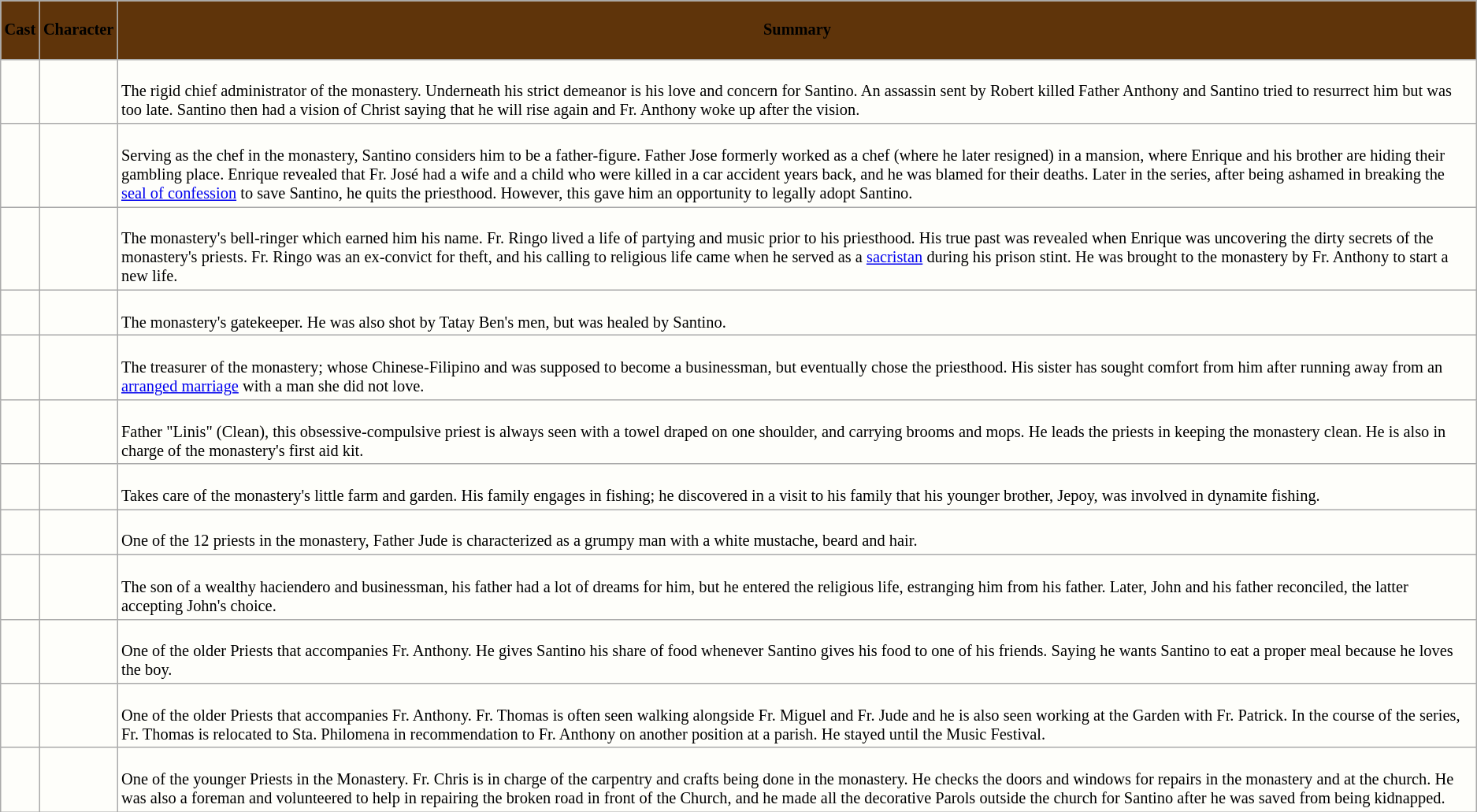<table class="wikitable" style=" background:#FEFEFA; font-size: 85%;">
<tr>
<th style="background:#5F340A ;"><p>Cast</p></th>
<th style="background:#5F340A; "><p>Character</p></th>
<th style="background:#5F340A ;"><p>Summary</p></th>
</tr>
<tr>
<td></td>
<td></td>
<td><br>The rigid chief administrator of the monastery. Underneath his strict demeanor is his love and concern for Santino. An assassin sent by Robert killed Father Anthony and Santino tried to resurrect him but was too late. Santino then had a vision of Christ saying that he will rise again and Fr. Anthony woke up after the vision.</td>
</tr>
<tr>
<td></td>
<td></td>
<td><br>Serving as the chef in the monastery, Santino considers him to be a father-figure. Father Jose formerly worked as a chef (where he later resigned) in a mansion, where Enrique and his brother are hiding their gambling place. Enrique revealed that Fr. José had a wife and a child who were killed in a car accident years back, and he was blamed for their deaths. Later in the series, after being ashamed in breaking the <a href='#'>seal of confession</a> to save Santino, he quits the priesthood. However, this gave him an opportunity to legally adopt Santino.</td>
</tr>
<tr>
<td></td>
<td></td>
<td><br>The monastery's bell-ringer which earned him his name. Fr. Ringo lived a life of partying and music prior to his priesthood. His true past was revealed when Enrique was uncovering the dirty secrets of the monastery's priests. Fr. Ringo was an ex-convict for theft, and his calling to religious life came when he served as a <a href='#'>sacristan</a> during his prison stint. He was brought to the monastery by Fr. Anthony to start a new life.</td>
</tr>
<tr>
<td></td>
<td></td>
<td><br>The monastery's gatekeeper. He was also shot by Tatay Ben's men, but was healed by Santino.</td>
</tr>
<tr>
<td></td>
<td></td>
<td><br>The treasurer of the monastery; whose Chinese-Filipino and was supposed to become a businessman, but eventually chose the priesthood. His sister has sought comfort from him after running away from an <a href='#'>arranged marriage</a> with a man she did not love.</td>
</tr>
<tr>
<td></td>
<td></td>
<td><br>Father "Linis" (Clean), this obsessive-compulsive priest is always seen with a towel draped on one shoulder, and carrying brooms and mops. He leads the priests in keeping the monastery clean. He is also in charge of the monastery's first aid kit.</td>
</tr>
<tr>
<td></td>
<td></td>
<td><br>Takes care of the monastery's little farm and garden. His family engages in fishing; he discovered in a visit to his family that his younger brother, Jepoy, was involved in dynamite fishing.</td>
</tr>
<tr>
<td></td>
<td></td>
<td><br>One of the 12 priests in the monastery, Father Jude is characterized as a grumpy man with a white mustache, beard and hair.</td>
</tr>
<tr>
<td></td>
<td></td>
<td><br>The son of a wealthy haciendero and businessman, his father had a lot of dreams for him, but he entered the religious life, estranging him from his father. Later, John and his father reconciled, the latter accepting John's choice.</td>
</tr>
<tr>
<td></td>
<td></td>
<td><br>One of the older Priests that accompanies Fr. Anthony. He gives Santino his share of food whenever Santino gives his food to one of his friends. Saying he wants Santino to eat a proper meal because he loves the boy.</td>
</tr>
<tr>
<td></td>
<td></td>
<td><br>One of the older Priests that accompanies Fr. Anthony. Fr. Thomas is often seen walking alongside Fr. Miguel and Fr. Jude and he is also seen working at the Garden with Fr. Patrick. In the course of the series, Fr. Thomas is relocated to Sta. Philomena in recommendation to Fr. Anthony on another position at a parish. He stayed until the Music Festival.</td>
</tr>
<tr>
<td></td>
<td></td>
<td><br>One of the younger Priests in the Monastery. Fr. Chris is in charge of the carpentry and crafts being done in the monastery. He checks the doors and windows for repairs in the monastery and at the church. He was also a foreman and volunteered to help in repairing the broken road in front of the Church, and he made all the decorative  Parols outside the church for Santino after he was saved from being kidnapped.</td>
</tr>
</table>
